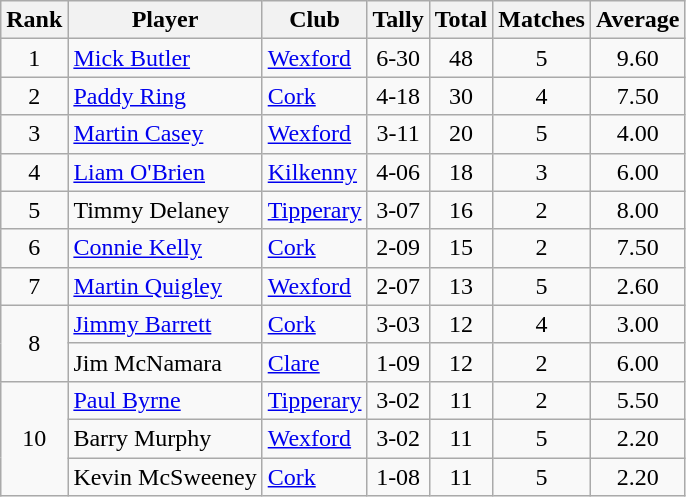<table class="wikitable">
<tr>
<th>Rank</th>
<th>Player</th>
<th>Club</th>
<th>Tally</th>
<th>Total</th>
<th>Matches</th>
<th>Average</th>
</tr>
<tr>
<td rowspan=1 align=center>1</td>
<td><a href='#'>Mick Butler</a></td>
<td><a href='#'>Wexford</a></td>
<td align=center>6-30</td>
<td align=center>48</td>
<td align=center>5</td>
<td align=center>9.60</td>
</tr>
<tr>
<td rowspan=1 align=center>2</td>
<td><a href='#'>Paddy Ring</a></td>
<td><a href='#'>Cork</a></td>
<td align=center>4-18</td>
<td align=center>30</td>
<td align=center>4</td>
<td align=center>7.50</td>
</tr>
<tr>
<td rowspan=1 align=center>3</td>
<td><a href='#'>Martin Casey</a></td>
<td><a href='#'>Wexford</a></td>
<td align=center>3-11</td>
<td align=center>20</td>
<td align=center>5</td>
<td align=center>4.00</td>
</tr>
<tr>
<td rowspan=1 align=center>4</td>
<td><a href='#'>Liam O'Brien</a></td>
<td><a href='#'>Kilkenny</a></td>
<td align=center>4-06</td>
<td align=center>18</td>
<td align=center>3</td>
<td align=center>6.00</td>
</tr>
<tr>
<td rowspan=1 align=center>5</td>
<td>Timmy Delaney</td>
<td><a href='#'>Tipperary</a></td>
<td align=center>3-07</td>
<td align=center>16</td>
<td align=center>2</td>
<td align=center>8.00</td>
</tr>
<tr>
<td rowspan=1 align=center>6</td>
<td><a href='#'>Connie Kelly</a></td>
<td><a href='#'>Cork</a></td>
<td align=center>2-09</td>
<td align=center>15</td>
<td align=center>2</td>
<td align=center>7.50</td>
</tr>
<tr>
<td rowspan=1 align=center>7</td>
<td><a href='#'>Martin Quigley</a></td>
<td><a href='#'>Wexford</a></td>
<td align=center>2-07</td>
<td align=center>13</td>
<td align=center>5</td>
<td align=center>2.60</td>
</tr>
<tr>
<td rowspan=2 align=center>8</td>
<td><a href='#'>Jimmy Barrett</a></td>
<td><a href='#'>Cork</a></td>
<td align=center>3-03</td>
<td align=center>12</td>
<td align=center>4</td>
<td align=center>3.00</td>
</tr>
<tr>
<td>Jim McNamara</td>
<td><a href='#'>Clare</a></td>
<td align=center>1-09</td>
<td align=center>12</td>
<td align=center>2</td>
<td align=center>6.00</td>
</tr>
<tr>
<td rowspan=3 align=center>10</td>
<td><a href='#'>Paul Byrne</a></td>
<td><a href='#'>Tipperary</a></td>
<td align=center>3-02</td>
<td align=center>11</td>
<td align=center>2</td>
<td align=center>5.50</td>
</tr>
<tr>
<td>Barry Murphy</td>
<td><a href='#'>Wexford</a></td>
<td align=center>3-02</td>
<td align=center>11</td>
<td align=center>5</td>
<td align=center>2.20</td>
</tr>
<tr>
<td>Kevin McSweeney</td>
<td><a href='#'>Cork</a></td>
<td align=center>1-08</td>
<td align=center>11</td>
<td align=center>5</td>
<td align=center>2.20</td>
</tr>
</table>
